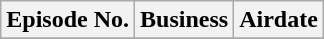<table class="wikitable">
<tr>
<th>Episode No.</th>
<th>Business</th>
<th>Airdate</th>
</tr>
<tr>
</tr>
</table>
